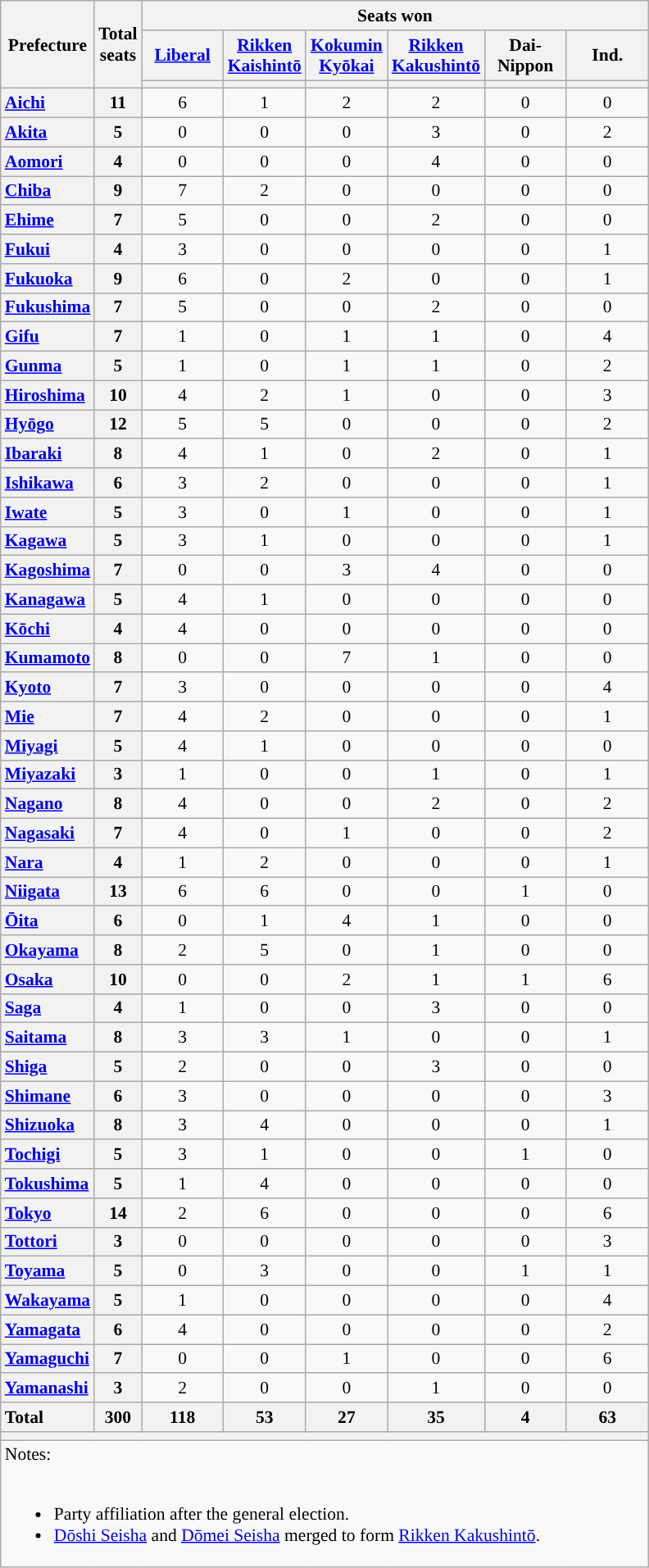<table class="wikitable unsortable" style="text-align:center; font-size: 0.9em;">
<tr>
<th rowspan="3">Prefecture</th>
<th rowspan="3">Total<br>seats</th>
<th colspan="6">Seats won</th>
</tr>
<tr>
<th class="unsortable" style="width:60px;"><a href='#'>Liberal</a></th>
<th class="unsortable" style="width:60px;"><a href='#'>Rikken Kaishintō</a></th>
<th class="unsortable" style="width:60px;"><a href='#'>Kokumin Kyōkai</a></th>
<th class="unsortable" style="width:60px;"><a href='#'>Rikken Kakushintō</a></th>
<th class="unsortable" style="width:60px;">Dai-Nippon</th>
<th class="unsortable" style="width:60px;">Ind.</th>
</tr>
<tr>
<th style="background:"></th>
<th style="background:"></th>
<th style="background:"></th>
<th style="background:"></th>
<th style="background:"></th>
<th style="background:"></th>
</tr>
<tr>
<th style="text-align: left;"><a href='#'>Aichi</a></th>
<th>11</th>
<td>6</td>
<td>1</td>
<td>2</td>
<td>2</td>
<td>0</td>
<td>0</td>
</tr>
<tr>
<th style="text-align: left;"><a href='#'>Akita</a></th>
<th>5</th>
<td>0</td>
<td>0</td>
<td>0</td>
<td>3</td>
<td>0</td>
<td>2</td>
</tr>
<tr>
<th style="text-align: left;"><a href='#'>Aomori</a></th>
<th>4</th>
<td>0</td>
<td>0</td>
<td>0</td>
<td>4</td>
<td>0</td>
<td>0</td>
</tr>
<tr>
<th style="text-align: left;"><a href='#'>Chiba</a></th>
<th>9</th>
<td>7</td>
<td>2</td>
<td>0</td>
<td>0</td>
<td>0</td>
<td>0</td>
</tr>
<tr>
<th style="text-align: left;"><a href='#'>Ehime</a></th>
<th>7</th>
<td>5</td>
<td>0</td>
<td>0</td>
<td>2</td>
<td>0</td>
<td>0</td>
</tr>
<tr>
<th style="text-align: left;"><a href='#'>Fukui</a></th>
<th>4</th>
<td>3</td>
<td>0</td>
<td>0</td>
<td>0</td>
<td>0</td>
<td>1</td>
</tr>
<tr>
<th style="text-align: left;"><a href='#'>Fukuoka</a></th>
<th>9</th>
<td>6</td>
<td>0</td>
<td>2</td>
<td>0</td>
<td>0</td>
<td>1</td>
</tr>
<tr>
<th style="text-align: left;"><a href='#'>Fukushima</a></th>
<th>7</th>
<td>5</td>
<td>0</td>
<td>0</td>
<td>2</td>
<td>0</td>
<td>0</td>
</tr>
<tr>
<th style="text-align: left;"><a href='#'>Gifu</a></th>
<th>7</th>
<td>1</td>
<td>0</td>
<td>1</td>
<td>1</td>
<td>0</td>
<td>4</td>
</tr>
<tr>
<th style="text-align: left;"><a href='#'>Gunma</a></th>
<th>5</th>
<td>1</td>
<td>0</td>
<td>1</td>
<td>1</td>
<td>0</td>
<td>2</td>
</tr>
<tr>
<th style="text-align: left;"><a href='#'>Hiroshima</a></th>
<th>10</th>
<td>4</td>
<td>2</td>
<td>1</td>
<td>0</td>
<td>0</td>
<td>3</td>
</tr>
<tr>
<th style="text-align: left;"><a href='#'>Hyōgo</a></th>
<th>12</th>
<td>5</td>
<td>5</td>
<td>0</td>
<td>0</td>
<td>0</td>
<td>2</td>
</tr>
<tr>
<th style="text-align: left;"><a href='#'>Ibaraki</a></th>
<th>8</th>
<td>4</td>
<td>1</td>
<td>0</td>
<td>2</td>
<td>0</td>
<td>1</td>
</tr>
<tr>
<th style="text-align: left;"><a href='#'>Ishikawa</a></th>
<th>6</th>
<td>3</td>
<td>2</td>
<td>0</td>
<td>0</td>
<td>0</td>
<td>1</td>
</tr>
<tr>
<th style="text-align: left;"><a href='#'>Iwate</a></th>
<th>5</th>
<td>3</td>
<td>0</td>
<td>1</td>
<td>0</td>
<td>0</td>
<td>1</td>
</tr>
<tr>
<th style="text-align: left;"><a href='#'>Kagawa</a></th>
<th>5</th>
<td>3</td>
<td>1</td>
<td>0</td>
<td>0</td>
<td>0</td>
<td>1</td>
</tr>
<tr>
<th style="text-align: left;"><a href='#'>Kagoshima</a></th>
<th>7</th>
<td>0</td>
<td>0</td>
<td>3</td>
<td>4</td>
<td>0</td>
<td>0</td>
</tr>
<tr>
<th style="text-align: left;"><a href='#'>Kanagawa</a></th>
<th>5</th>
<td>4</td>
<td>1</td>
<td>0</td>
<td>0</td>
<td>0</td>
<td>0</td>
</tr>
<tr>
<th style="text-align: left;"><a href='#'>Kōchi</a></th>
<th>4</th>
<td>4</td>
<td>0</td>
<td>0</td>
<td>0</td>
<td>0</td>
<td>0</td>
</tr>
<tr>
<th style="text-align: left;"><a href='#'>Kumamoto</a></th>
<th>8</th>
<td>0</td>
<td>0</td>
<td>7</td>
<td>1</td>
<td>0</td>
<td>0</td>
</tr>
<tr>
<th style="text-align: left;"><a href='#'>Kyoto</a></th>
<th>7</th>
<td>3</td>
<td>0</td>
<td>0</td>
<td>0</td>
<td>0</td>
<td>4</td>
</tr>
<tr>
<th style="text-align: left;"><a href='#'>Mie</a></th>
<th>7</th>
<td>4</td>
<td>2</td>
<td>0</td>
<td>0</td>
<td>0</td>
<td>1</td>
</tr>
<tr>
<th style="text-align: left;"><a href='#'>Miyagi</a></th>
<th>5</th>
<td>4</td>
<td>1</td>
<td>0</td>
<td>0</td>
<td>0</td>
<td>0</td>
</tr>
<tr>
<th style="text-align: left;"><a href='#'>Miyazaki</a></th>
<th>3</th>
<td>1</td>
<td>0</td>
<td>0</td>
<td>1</td>
<td>0</td>
<td>1</td>
</tr>
<tr>
<th style="text-align: left;"><a href='#'>Nagano</a></th>
<th>8</th>
<td>4</td>
<td>0</td>
<td>0</td>
<td>2</td>
<td>0</td>
<td>2</td>
</tr>
<tr>
<th style="text-align: left;"><a href='#'>Nagasaki</a></th>
<th>7</th>
<td>4</td>
<td>0</td>
<td>1</td>
<td>0</td>
<td>0</td>
<td>2</td>
</tr>
<tr>
<th style="text-align: left;"><a href='#'>Nara</a></th>
<th>4</th>
<td>1</td>
<td>2</td>
<td>0</td>
<td>0</td>
<td>0</td>
<td>1</td>
</tr>
<tr>
<th style="text-align: left;"><a href='#'>Niigata</a></th>
<th>13</th>
<td>6</td>
<td>6</td>
<td>0</td>
<td>0</td>
<td>1</td>
<td>0</td>
</tr>
<tr>
<th style="text-align: left;"><a href='#'>Ōita</a></th>
<th>6</th>
<td>0</td>
<td>1</td>
<td>4</td>
<td>1</td>
<td>0</td>
<td>0</td>
</tr>
<tr>
<th style="text-align: left;"><a href='#'>Okayama</a></th>
<th>8</th>
<td>2</td>
<td>5</td>
<td>0</td>
<td>1</td>
<td>0</td>
<td>0</td>
</tr>
<tr>
<th style="text-align: left;"><a href='#'>Osaka</a></th>
<th>10</th>
<td>0</td>
<td>0</td>
<td>2</td>
<td>1</td>
<td>1</td>
<td>6</td>
</tr>
<tr>
<th style="text-align: left;"><a href='#'>Saga</a></th>
<th>4</th>
<td>1</td>
<td>0</td>
<td>0</td>
<td>3</td>
<td>0</td>
<td>0</td>
</tr>
<tr>
<th style="text-align: left;"><a href='#'>Saitama</a></th>
<th>8</th>
<td>3</td>
<td>3</td>
<td>1</td>
<td>0</td>
<td>0</td>
<td>1</td>
</tr>
<tr>
<th style="text-align: left;"><a href='#'>Shiga</a></th>
<th>5</th>
<td>2</td>
<td>0</td>
<td>0</td>
<td>3</td>
<td>0</td>
<td>0</td>
</tr>
<tr>
<th style="text-align: left;"><a href='#'>Shimane</a></th>
<th>6</th>
<td>3</td>
<td>0</td>
<td>0</td>
<td>0</td>
<td>0</td>
<td>3</td>
</tr>
<tr>
<th style="text-align: left;"><a href='#'>Shizuoka</a></th>
<th>8</th>
<td>3</td>
<td>4</td>
<td>0</td>
<td>0</td>
<td>0</td>
<td>1</td>
</tr>
<tr>
<th style="text-align: left;"><a href='#'>Tochigi</a></th>
<th>5</th>
<td>3</td>
<td>1</td>
<td>0</td>
<td>0</td>
<td>1</td>
<td>0</td>
</tr>
<tr>
<th style="text-align: left;"><a href='#'>Tokushima</a></th>
<th>5</th>
<td>1</td>
<td>4</td>
<td>0</td>
<td>0</td>
<td>0</td>
<td>0</td>
</tr>
<tr>
<th style="text-align: left;"><a href='#'>Tokyo</a></th>
<th>14</th>
<td>2</td>
<td>6</td>
<td>0</td>
<td>0</td>
<td>0</td>
<td>6</td>
</tr>
<tr>
<th style="text-align: left;"><a href='#'>Tottori</a></th>
<th>3</th>
<td>0</td>
<td>0</td>
<td>0</td>
<td>0</td>
<td>0</td>
<td>3</td>
</tr>
<tr>
<th style="text-align: left;"><a href='#'>Toyama</a></th>
<th>5</th>
<td>0</td>
<td>3</td>
<td>0</td>
<td>0</td>
<td>1</td>
<td>1</td>
</tr>
<tr>
<th style="text-align: left;"><a href='#'>Wakayama</a></th>
<th>5</th>
<td>1</td>
<td>0</td>
<td>0</td>
<td>0</td>
<td>0</td>
<td>4</td>
</tr>
<tr>
<th style="text-align: left;"><a href='#'>Yamagata</a></th>
<th>6</th>
<td>4</td>
<td>0</td>
<td>0</td>
<td>0</td>
<td>0</td>
<td>2</td>
</tr>
<tr>
<th style="text-align: left;"><a href='#'>Yamaguchi</a></th>
<th>7</th>
<td>0</td>
<td>0</td>
<td>1</td>
<td>0</td>
<td>0</td>
<td>6</td>
</tr>
<tr>
<th style="text-align: left;"><a href='#'>Yamanashi</a></th>
<th>3</th>
<td>2</td>
<td>0</td>
<td>0</td>
<td>1</td>
<td>0</td>
<td>0</td>
</tr>
<tr class="sortbottom">
<th style="text-align: left;">Total</th>
<th>300</th>
<th>118</th>
<th>53</th>
<th>27</th>
<th>35</th>
<th>4</th>
<th>63</th>
</tr>
<tr>
<th colspan="8"></th>
</tr>
<tr>
<td colspan="8" style="text-align: left;">Notes:<br><br><ul><li>Party affiliation after the general election.</li><li><a href='#'>Dōshi Seisha</a> and <a href='#'>Dōmei Seisha</a> merged to form <a href='#'>Rikken Kakushintō</a>.</li></ul></td>
</tr>
</table>
